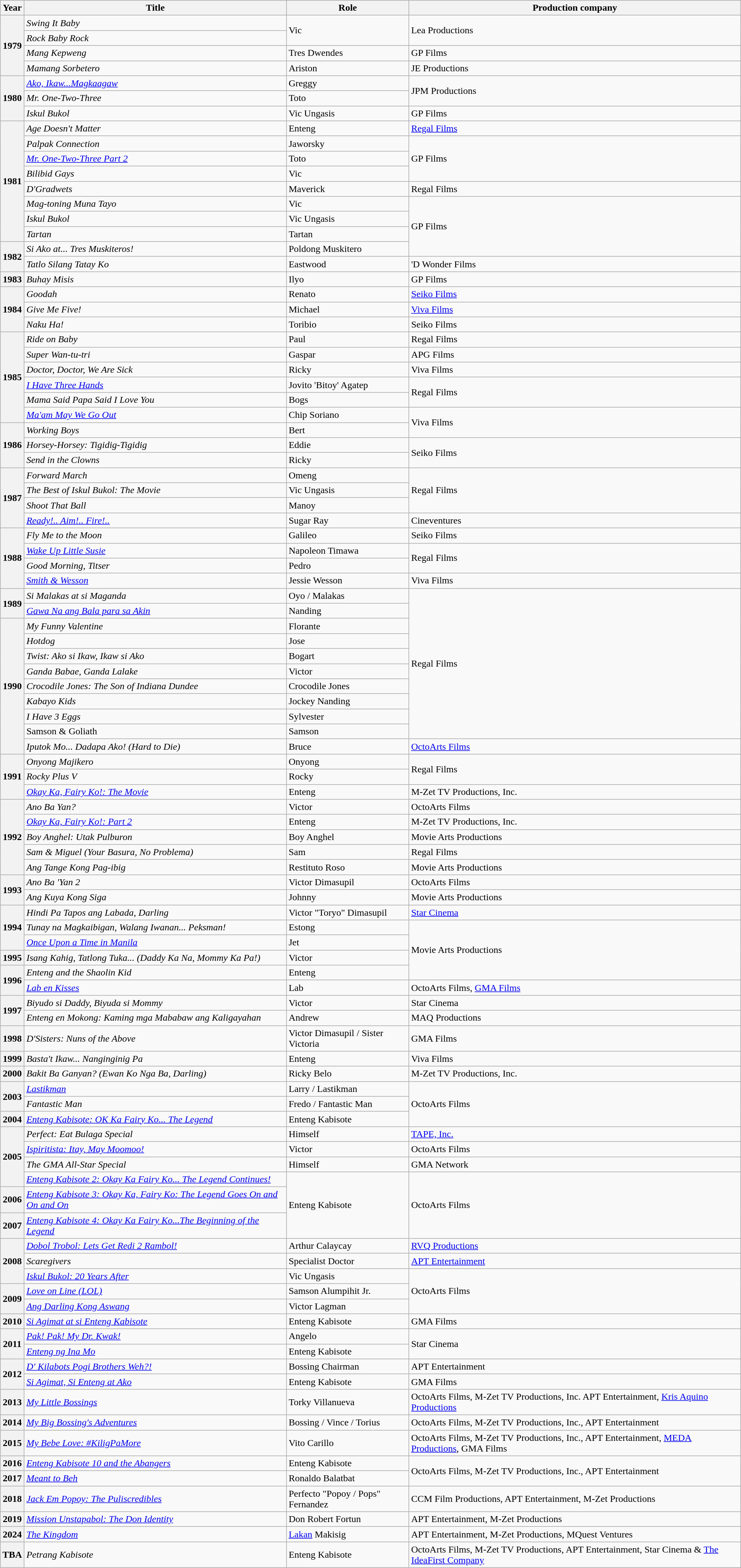<table class="wikitable sortable plainrowheaders">
<tr>
<th scope="col">Year</th>
<th scope="col">Title</th>
<th scope="col">Role</th>
<th scope="col">Production company</th>
</tr>
<tr>
<th scope="row" rowspan="4">1979</th>
<td><em>Swing It Baby</em></td>
<td rowspan="2">Vic</td>
<td rowspan="2">Lea Productions</td>
</tr>
<tr>
<td><em>Rock Baby Rock</em></td>
</tr>
<tr>
<td><em>Mang Kepweng</em></td>
<td>Tres Dwendes</td>
<td>GP Films</td>
</tr>
<tr>
<td><em>Mamang Sorbetero</em></td>
<td>Ariston</td>
<td>JE Productions</td>
</tr>
<tr>
<th scope="row" rowspan="3">1980</th>
<td><em><a href='#'>Ako, Ikaw...Magkaagaw</a></em></td>
<td>Greggy</td>
<td rowspan="2">JPM Productions</td>
</tr>
<tr>
<td><em>Mr. One-Two-Three</em></td>
<td>Toto</td>
</tr>
<tr>
<td><em>Iskul Bukol</em></td>
<td>Vic Ungasis</td>
<td>GP Films</td>
</tr>
<tr>
<th scope="row" rowspan="8">1981</th>
<td><em>Age Doesn't Matter</em></td>
<td>Enteng</td>
<td><a href='#'>Regal Films</a></td>
</tr>
<tr>
<td><em>Palpak Connection</em></td>
<td>Jaworsky</td>
<td rowspan="3">GP Films</td>
</tr>
<tr>
<td><em><a href='#'>Mr. One-Two-Three Part 2</a></em></td>
<td>Toto</td>
</tr>
<tr>
<td><em>Bilibid Gays</em></td>
<td>Vic</td>
</tr>
<tr>
<td><em>D'Gradwets</em></td>
<td>Maverick</td>
<td>Regal Films</td>
</tr>
<tr>
<td><em>Mag-toning Muna Tayo</em></td>
<td>Vic</td>
<td rowspan="4">GP Films</td>
</tr>
<tr>
<td><em>Iskul Bukol</em></td>
<td>Vic Ungasis</td>
</tr>
<tr>
<td><em>Tartan</em></td>
<td>Tartan</td>
</tr>
<tr>
<th scope="row" rowspan="2">1982</th>
<td><em>Si Ako at... Tres Muskiteros!</em></td>
<td>Poldong Muskitero</td>
</tr>
<tr>
<td><em>Tatlo Silang Tatay Ko</em></td>
<td>Eastwood</td>
<td>'D Wonder Films</td>
</tr>
<tr>
<th scope="row">1983</th>
<td><em>Buhay Misis</em></td>
<td>Ilyo</td>
<td>GP Films</td>
</tr>
<tr>
<th scope="row" rowspan="3">1984</th>
<td><em>Goodah</em></td>
<td>Renato</td>
<td><a href='#'>Seiko Films</a></td>
</tr>
<tr>
<td><em>Give Me Five!</em></td>
<td>Michael</td>
<td><a href='#'>Viva Films</a></td>
</tr>
<tr>
<td><em>Naku Ha!</em></td>
<td>Toribio</td>
<td>Seiko Films</td>
</tr>
<tr>
<th scope="row" rowspan="6">1985</th>
<td><em>Ride on Baby</em></td>
<td>Paul</td>
<td>Regal Films</td>
</tr>
<tr>
<td><em>Super Wan-tu-tri</em></td>
<td>Gaspar</td>
<td>APG Films</td>
</tr>
<tr>
<td><em>Doctor, Doctor, We Are Sick</em></td>
<td>Ricky</td>
<td>Viva Films</td>
</tr>
<tr>
<td><em><a href='#'>I Have Three Hands</a></em></td>
<td>Jovito 'Bitoy' Agatep</td>
<td rowspan="2">Regal Films</td>
</tr>
<tr>
<td><em>Mama Said Papa Said I Love You</em></td>
<td>Bogs</td>
</tr>
<tr>
<td><em><a href='#'>Ma'am May We Go Out</a></em></td>
<td>Chip Soriano</td>
<td rowspan="2">Viva Films</td>
</tr>
<tr>
<th scope="row" rowspan="3">1986</th>
<td><em>Working Boys</em></td>
<td>Bert</td>
</tr>
<tr>
<td><em>Horsey-Horsey: Tigidig-Tigidig</em></td>
<td>Eddie</td>
<td rowspan="2">Seiko Films</td>
</tr>
<tr>
<td><em>Send in the Clowns</em></td>
<td>Ricky</td>
</tr>
<tr>
<th scope="row" rowspan="4">1987</th>
<td><em>Forward March</em></td>
<td>Omeng</td>
<td rowspan="3">Regal Films</td>
</tr>
<tr>
<td><em>The Best of Iskul Bukol: The Movie</em></td>
<td>Vic Ungasis</td>
</tr>
<tr>
<td><em>Shoot That Ball</em></td>
<td>Manoy</td>
</tr>
<tr>
<td><em><a href='#'>Ready!.. Aim!.. Fire!..</a></em></td>
<td>Sugar Ray</td>
<td>Cineventures</td>
</tr>
<tr>
<th scope="row" rowspan="4">1988</th>
<td><em>Fly Me to the Moon</em></td>
<td>Galileo</td>
<td>Seiko Films</td>
</tr>
<tr>
<td><em><a href='#'>Wake Up Little Susie</a></em></td>
<td>Napoleon Timawa</td>
<td rowspan="2">Regal Films</td>
</tr>
<tr>
<td><em>Good Morning, Titser</em></td>
<td>Pedro</td>
</tr>
<tr>
<td><em><a href='#'>Smith & Wesson</a></em></td>
<td>Jessie Wesson</td>
<td>Viva Films</td>
</tr>
<tr>
<th scope="row" rowspan="2">1989</th>
<td><em>Si Malakas at si Maganda</em></td>
<td>Oyo / Malakas</td>
<td rowspan="10">Regal Films</td>
</tr>
<tr>
<td><em><a href='#'>Gawa Na ang Bala para sa Akin</a></em></td>
<td>Nanding</td>
</tr>
<tr>
<th scope="row" rowspan="9">1990</th>
<td><em>My Funny Valentine</em></td>
<td>Florante</td>
</tr>
<tr>
<td><em>Hotdog</em></td>
<td>Jose</td>
</tr>
<tr>
<td><em>Twist: Ako si Ikaw, Ikaw si Ako</em></td>
<td>Bogart</td>
</tr>
<tr>
<td><em>Ganda Babae, Ganda Lalake</em></td>
<td>Victor</td>
</tr>
<tr>
<td><em>Crocodile Jones: The Son of Indiana Dundee</em></td>
<td>Crocodile Jones</td>
</tr>
<tr>
<td><em>Kabayo Kids</em></td>
<td>Jockey Nanding</td>
</tr>
<tr>
<td><em>I Have 3 Eggs</em></td>
<td>Sylvester</td>
</tr>
<tr>
<td>Samson & Goliath</td>
<td>Samson</td>
</tr>
<tr>
<td><em>Iputok Mo... Dadapa Ako! (Hard to Die)</em></td>
<td>Bruce</td>
<td><a href='#'>OctoArts Films</a></td>
</tr>
<tr>
<th scope="row" rowspan="3">1991</th>
<td><em>Onyong Majikero</em></td>
<td>Onyong</td>
<td rowspan="2">Regal Films</td>
</tr>
<tr>
<td><em>Rocky Plus V</em></td>
<td>Rocky</td>
</tr>
<tr>
<td><em><a href='#'>Okay Ka, Fairy Ko!: The Movie</a></em></td>
<td>Enteng</td>
<td>M-Zet TV Productions, Inc.</td>
</tr>
<tr>
<th scope="row" rowspan="5">1992</th>
<td><em>Ano Ba Yan?</em></td>
<td>Victor</td>
<td>OctoArts Films</td>
</tr>
<tr>
<td><em><a href='#'>Okay Ka, Fairy Ko!: Part 2</a></em></td>
<td>Enteng</td>
<td>M-Zet TV Productions, Inc.</td>
</tr>
<tr>
<td><em>Boy Anghel: Utak Pulburon</em></td>
<td>Boy Anghel</td>
<td>Movie Arts Productions</td>
</tr>
<tr>
<td><em>Sam & Miguel (Your Basura, No Problema)</em></td>
<td>Sam</td>
<td>Regal Films</td>
</tr>
<tr>
<td><em>Ang Tange Kong Pag-ibig</em></td>
<td>Restituto Roso</td>
<td>Movie Arts Productions</td>
</tr>
<tr>
<th scope="row" rowspan="2">1993</th>
<td><em>Ano Ba 'Yan 2</em></td>
<td>Victor Dimasupil</td>
<td>OctoArts Films</td>
</tr>
<tr>
<td><em>Ang Kuya Kong Siga</em></td>
<td>Johnny</td>
<td>Movie Arts Productions</td>
</tr>
<tr>
<th scope="row" rowspan="3">1994</th>
<td><em>Hindi Pa Tapos ang Labada, Darling</em></td>
<td>Victor "Toryo" Dimasupil</td>
<td><a href='#'>Star Cinema</a></td>
</tr>
<tr>
<td><em>Tunay na Magkaibigan, Walang Iwanan... Peksman!</em></td>
<td>Estong</td>
<td rowspan="4">Movie Arts Productions</td>
</tr>
<tr>
<td><em><a href='#'>Once Upon a Time in Manila</a></em></td>
<td>Jet</td>
</tr>
<tr>
<th scope="row">1995</th>
<td><em>Isang Kahig, Tatlong Tuka... (Daddy Ka Na, Mommy Ka Pa!)</em></td>
<td>Victor</td>
</tr>
<tr>
<th scope="row" rowspan="2">1996</th>
<td><em>Enteng and the Shaolin Kid</em></td>
<td>Enteng</td>
</tr>
<tr>
<td><em><a href='#'>Lab en Kisses</a></em></td>
<td>Lab</td>
<td>OctoArts Films, <a href='#'>GMA Films</a></td>
</tr>
<tr>
<th scope="row" rowspan="2">1997</th>
<td><em>Biyudo si Daddy, Biyuda si Mommy</em></td>
<td>Victor</td>
<td>Star Cinema</td>
</tr>
<tr>
<td><em>Enteng en Mokong: Kaming mga Mababaw ang Kaligayahan</em></td>
<td>Andrew</td>
<td>MAQ Productions</td>
</tr>
<tr>
<th scope="row">1998</th>
<td><em>D'Sisters: Nuns of the Above</em></td>
<td>Victor Dimasupil / Sister Victoria</td>
<td>GMA Films</td>
</tr>
<tr>
<th scope="row">1999</th>
<td><em>Basta't Ikaw... Nanginginig Pa</em></td>
<td>Enteng</td>
<td>Viva Films</td>
</tr>
<tr>
<th scope="row">2000</th>
<td><em>Bakit Ba Ganyan? (Ewan Ko Nga Ba, Darling)</em></td>
<td>Ricky Belo</td>
<td>M-Zet TV Productions, Inc.</td>
</tr>
<tr>
<th scope="row" rowspan="2">2003</th>
<td><em><a href='#'>Lastikman</a></em></td>
<td>Larry / Lastikman</td>
<td rowspan="3">OctoArts Films</td>
</tr>
<tr>
<td><em>Fantastic Man</em></td>
<td>Fredo / Fantastic Man</td>
</tr>
<tr>
<th scope="row">2004</th>
<td><em><a href='#'>Enteng Kabisote: OK Ka Fairy Ko... The Legend</a></em></td>
<td>Enteng Kabisote</td>
</tr>
<tr>
<th scope="row" rowspan="4">2005</th>
<td><em>Perfect: Eat Bulaga Special</em></td>
<td>Himself</td>
<td><a href='#'>TAPE, Inc.</a></td>
</tr>
<tr>
<td><em><a href='#'>Ispiritista: Itay, May Moomoo!</a></em></td>
<td>Victor</td>
<td>OctoArts Films</td>
</tr>
<tr>
<td><em>The GMA All-Star Special</em></td>
<td>Himself</td>
<td>GMA Network</td>
</tr>
<tr>
<td><em><a href='#'>Enteng Kabisote 2: Okay Ka Fairy Ko... The Legend Continues!</a></em></td>
<td rowspan="3">Enteng Kabisote</td>
<td rowspan="3">OctoArts Films</td>
</tr>
<tr>
<th scope="row">2006</th>
<td><em><a href='#'>Enteng Kabisote 3: Okay Ka, Fairy Ko: The Legend Goes On and On and On</a></em></td>
</tr>
<tr>
<th scope="row">2007</th>
<td><em><a href='#'>Enteng Kabisote 4: Okay Ka Fairy Ko...The Beginning of the Legend</a></em></td>
</tr>
<tr>
<th scope="row" rowspan="3">2008</th>
<td><em><a href='#'>Dobol Trobol: Lets Get Redi 2 Rambol!</a></em></td>
<td>Arthur Calaycay</td>
<td><a href='#'>RVQ Productions</a></td>
</tr>
<tr>
<td><em>Scaregivers</em></td>
<td>Specialist Doctor</td>
<td><a href='#'>APT Entertainment</a></td>
</tr>
<tr>
<td><em><a href='#'>Iskul Bukol: 20 Years After</a></em></td>
<td>Vic Ungasis</td>
<td rowspan="3">OctoArts Films</td>
</tr>
<tr>
<th scope="row" rowspan="2">2009</th>
<td><em><a href='#'>Love on Line (LOL)</a></em></td>
<td>Samson Alumpihit Jr.</td>
</tr>
<tr>
<td><em><a href='#'>Ang Darling Kong Aswang</a></em></td>
<td>Victor Lagman</td>
</tr>
<tr>
<th scope="row">2010</th>
<td><em><a href='#'>Si Agimat at si Enteng Kabisote</a></em></td>
<td>Enteng Kabisote</td>
<td>GMA Films</td>
</tr>
<tr>
<th scope="row" rowspan="2">2011</th>
<td><em><a href='#'>Pak! Pak! My Dr. Kwak!</a></em></td>
<td>Angelo</td>
<td rowspan="2">Star Cinema</td>
</tr>
<tr>
<td><em><a href='#'>Enteng ng Ina Mo</a></em></td>
<td>Enteng Kabisote</td>
</tr>
<tr>
<th scope="row" rowspan="2">2012</th>
<td><em><a href='#'>D' Kilabots Pogi Brothers Weh?!</a></em></td>
<td>Bossing Chairman</td>
<td>APT Entertainment</td>
</tr>
<tr>
<td><em><a href='#'>Si Agimat, Si Enteng at Ako</a></em></td>
<td>Enteng Kabisote</td>
<td>GMA Films</td>
</tr>
<tr>
<th scope="row">2013</th>
<td><em><a href='#'>My Little Bossings</a></em></td>
<td>Torky Villanueva</td>
<td>OctoArts Films, M-Zet TV Productions, Inc. APT Entertainment, <a href='#'>Kris Aquino Productions</a></td>
</tr>
<tr>
<th scope="row">2014</th>
<td><em><a href='#'>My Big Bossing's Adventures</a></em></td>
<td>Bossing / Vince / Torius</td>
<td>OctoArts Films, M-Zet TV Productions, Inc., APT Entertainment</td>
</tr>
<tr>
<th scope="row">2015</th>
<td><em><a href='#'>My Bebe Love: #KiligPaMore</a></em></td>
<td>Vito Carillo</td>
<td>OctoArts Films, M-Zet TV Productions, Inc., APT Entertainment, <a href='#'>MEDA Productions</a>, GMA Films</td>
</tr>
<tr>
<th scope="row">2016</th>
<td><em><a href='#'>Enteng Kabisote 10 and the Abangers</a></em></td>
<td>Enteng Kabisote</td>
<td rowspan="2">OctoArts Films, M-Zet TV Productions, Inc., APT Entertainment</td>
</tr>
<tr>
<th scope="row">2017</th>
<td><em><a href='#'>Meant to Beh</a></em></td>
<td>Ronaldo Balatbat</td>
</tr>
<tr>
<th scope="row">2018</th>
<td><em><a href='#'>Jack Em Popoy: The Puliscredibles</a></em></td>
<td>Perfecto "Popoy / Pops" Fernandez</td>
<td>CCM Film Productions, APT Entertainment, M-Zet Productions</td>
</tr>
<tr>
<th scope="row">2019</th>
<td><em><a href='#'>Mission Unstapabol: The Don Identity</a></em></td>
<td>Don Robert Fortun</td>
<td>APT Entertainment, M-Zet Productions</td>
</tr>
<tr>
<th scope="row">2024</th>
<td><em><a href='#'>The Kingdom</a></em></td>
<td><a href='#'>Lakan</a> Makisig</td>
<td>APT Entertainment, M-Zet Productions, MQuest Ventures</td>
</tr>
<tr>
<th scope="row">TBA</th>
<td><em>Petrang Kabisote</em></td>
<td>Enteng Kabisote</td>
<td>OctoArts Films, M-Zet TV Productions, APT Entertainment, Star Cinema & <a href='#'>The IdeaFirst Company</a></td>
</tr>
</table>
